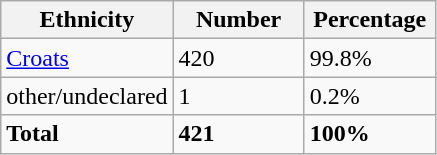<table class="wikitable">
<tr>
<th width="100px">Ethnicity</th>
<th width="80px">Number</th>
<th width="80px">Percentage</th>
</tr>
<tr>
<td><a href='#'>Croats</a></td>
<td>420</td>
<td>99.8%</td>
</tr>
<tr>
<td>other/undeclared</td>
<td>1</td>
<td>0.2%</td>
</tr>
<tr>
<td><strong>Total</strong></td>
<td><strong>421</strong></td>
<td><strong>100%</strong></td>
</tr>
</table>
